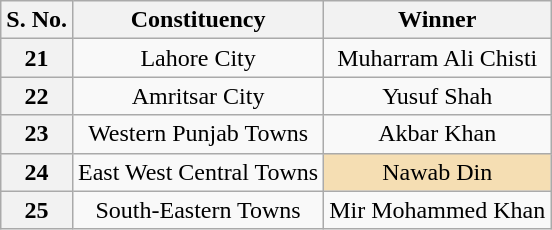<table class="wikitable" style="text-align:center">
<tr>
<th>S. No.</th>
<th>Constituency</th>
<th>Winner</th>
</tr>
<tr>
<th>21</th>
<td>Lahore City</td>
<td>Muharram Ali Chisti</td>
</tr>
<tr>
<th>22</th>
<td>Amritsar City</td>
<td>Yusuf Shah</td>
</tr>
<tr>
<th>23</th>
<td>Western Punjab Towns</td>
<td>Akbar Khan</td>
</tr>
<tr>
<th>24</th>
<td>East West Central Towns</td>
<td bgcolor=wheat>Nawab Din</td>
</tr>
<tr>
<th>25</th>
<td>South-Eastern Towns</td>
<td>Mir Mohammed Khan</td>
</tr>
</table>
